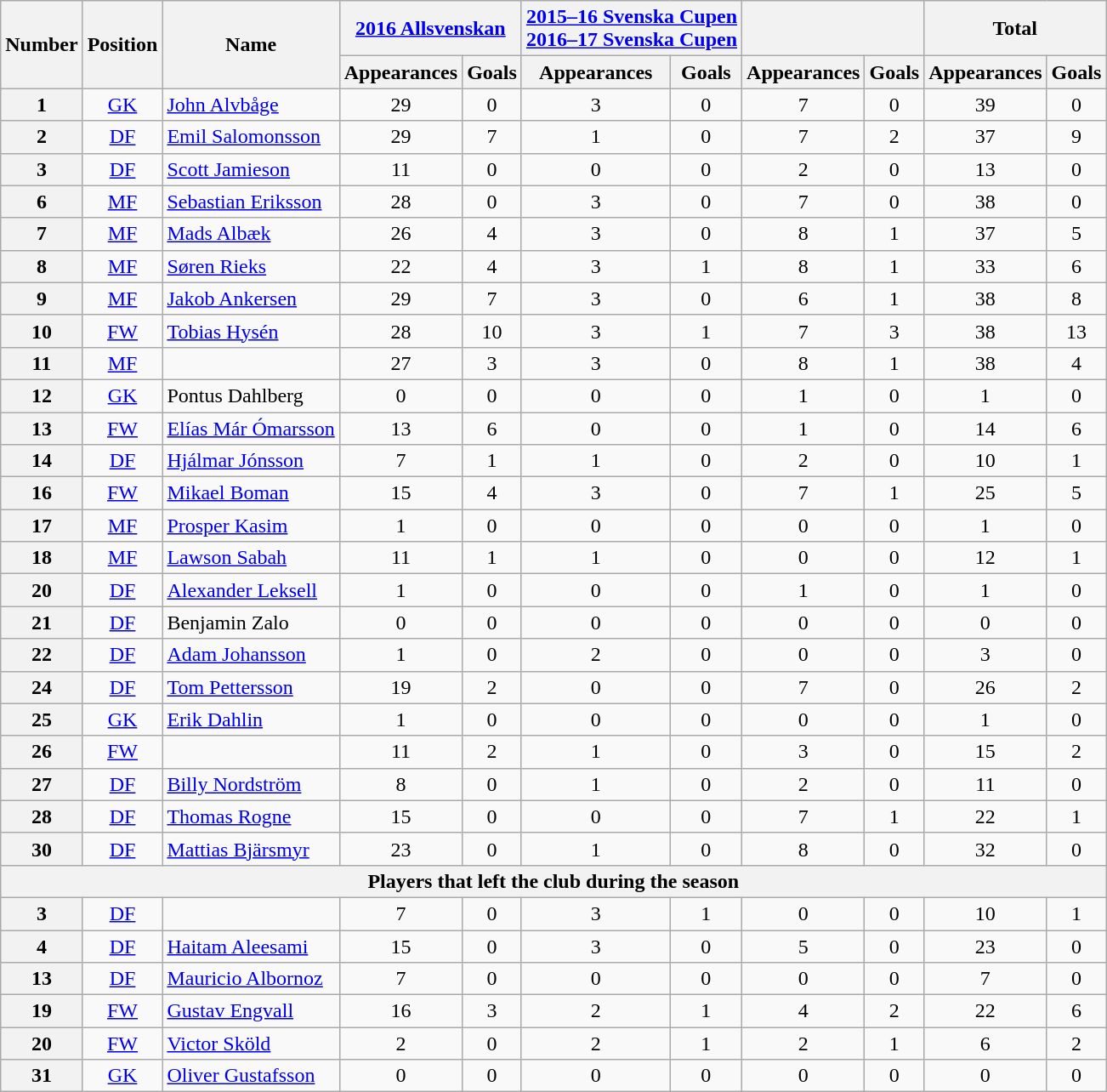<table class="wikitable sortable plainrowheaders" style="text-align:center">
<tr>
<th rowspan="2" scope="col">Number</th>
<th rowspan="2" scope="col">Position</th>
<th rowspan="2" scope="col">Name</th>
<th colspan="2"><a href='#'>2016 Allsvenskan</a></th>
<th colspan="2"><a href='#'>2015–16 Svenska Cupen</a><br><a href='#'>2016–17 Svenska Cupen</a></th>
<th colspan="2"></th>
<th colspan="2">Total</th>
</tr>
<tr>
<th>Appearances</th>
<th>Goals</th>
<th>Appearances</th>
<th>Goals</th>
<th>Appearances</th>
<th>Goals</th>
<th>Appearances</th>
<th>Goals</th>
</tr>
<tr>
<th style="text-align:center" scope="row">1</th>
<td><a href='#'>GK</a></td>
<td style="text-align:left;"><a href='#'>John Alvbåge</a><br></td>
<td>29</td>
<td>0<br></td>
<td>3</td>
<td>0<br></td>
<td>7</td>
<td>0<br></td>
<td>39</td>
<td>0</td>
</tr>
<tr>
<th style="text-align:center" scope="row">2</th>
<td><a href='#'>DF</a></td>
<td style="text-align:left;"><a href='#'>Emil Salomonsson</a><br></td>
<td>29</td>
<td>7<br></td>
<td>1</td>
<td>0<br></td>
<td>7</td>
<td>2<br></td>
<td>37</td>
<td>9</td>
</tr>
<tr>
<th style="text-align:center" scope="row">3</th>
<td><a href='#'>DF</a></td>
<td style="text-align:left;"><a href='#'>Scott Jamieson</a><br></td>
<td>11</td>
<td>0<br></td>
<td>0</td>
<td>0<br></td>
<td>2</td>
<td>0<br></td>
<td>13</td>
<td>0</td>
</tr>
<tr>
<th style="text-align:center" scope="row">6</th>
<td><a href='#'>MF</a></td>
<td style="text-align:left;"><a href='#'>Sebastian Eriksson</a><br></td>
<td>28</td>
<td>0<br></td>
<td>3</td>
<td>0<br></td>
<td>7</td>
<td>0<br></td>
<td>38</td>
<td>0</td>
</tr>
<tr>
<th style="text-align:center" scope="row">7</th>
<td><a href='#'>MF</a></td>
<td style="text-align:left;"><a href='#'>Mads Albæk</a><br></td>
<td>26</td>
<td>4<br></td>
<td>3</td>
<td>0<br></td>
<td>8</td>
<td>1<br></td>
<td>37</td>
<td>5</td>
</tr>
<tr>
<th style="text-align:center" scope="row">8</th>
<td><a href='#'>MF</a></td>
<td style="text-align:left;"><a href='#'>Søren Rieks</a><br></td>
<td>22</td>
<td>4<br></td>
<td>3</td>
<td>1<br></td>
<td>8</td>
<td>1<br></td>
<td>33</td>
<td>6</td>
</tr>
<tr>
<th style="text-align:center" scope="row">9</th>
<td><a href='#'>MF</a></td>
<td style="text-align:left;"><a href='#'>Jakob Ankersen</a><br></td>
<td>29</td>
<td>7<br></td>
<td>3</td>
<td>0<br></td>
<td>6</td>
<td>1<br></td>
<td>38</td>
<td>8</td>
</tr>
<tr>
<th style="text-align:center" scope="row">10</th>
<td><a href='#'>FW</a></td>
<td style="text-align:left;"><a href='#'>Tobias Hysén</a><br></td>
<td>28</td>
<td>10<br></td>
<td>3</td>
<td>1<br></td>
<td>7</td>
<td>3<br></td>
<td>38</td>
<td>13</td>
</tr>
<tr>
<th style="text-align:center" scope="row">11</th>
<td><a href='#'>MF</a></td>
<td style="text-align:left;"><br></td>
<td>27</td>
<td>3<br></td>
<td>3</td>
<td>0<br></td>
<td>8</td>
<td>1<br></td>
<td>38</td>
<td>4</td>
</tr>
<tr>
<th style="text-align:center" scope="row">12</th>
<td><a href='#'>GK</a></td>
<td style="text-align:left;">Pontus Dahlberg<br></td>
<td>0</td>
<td>0<br></td>
<td>0</td>
<td>0<br></td>
<td>1</td>
<td>0<br></td>
<td>1</td>
<td>0</td>
</tr>
<tr>
<th style="text-align:center" scope="row">13</th>
<td><a href='#'>FW</a></td>
<td style="text-align:left;"><a href='#'>Elías Már Ómarsson</a><br></td>
<td>13</td>
<td>6<br></td>
<td>0</td>
<td>0<br></td>
<td>1</td>
<td>0<br></td>
<td>14</td>
<td>6</td>
</tr>
<tr>
<th style="text-align:center" scope="row">14</th>
<td><a href='#'>DF</a></td>
<td style="text-align:left;"><a href='#'>Hjálmar Jónsson</a><br></td>
<td>7</td>
<td>1<br></td>
<td>1</td>
<td>0<br></td>
<td>2</td>
<td>0<br></td>
<td>10</td>
<td>1</td>
</tr>
<tr>
<th style="text-align:center" scope="row">16</th>
<td><a href='#'>FW</a></td>
<td style="text-align:left;"><a href='#'>Mikael Boman</a><br></td>
<td>15</td>
<td>4<br></td>
<td>3</td>
<td>0<br></td>
<td>7</td>
<td>1<br></td>
<td>25</td>
<td>5</td>
</tr>
<tr>
<th style="text-align:center" scope="row">17</th>
<td><a href='#'>MF</a></td>
<td style="text-align:left;"><a href='#'>Prosper Kasim</a><br></td>
<td>1</td>
<td>0<br></td>
<td>0</td>
<td>0<br></td>
<td>0</td>
<td>0<br></td>
<td>1</td>
<td>0</td>
</tr>
<tr>
<th style="text-align:center" scope="row">18</th>
<td><a href='#'>MF</a></td>
<td style="text-align:left;"><a href='#'>Lawson Sabah</a><br></td>
<td>11</td>
<td>1<br></td>
<td>1</td>
<td>0<br></td>
<td>0</td>
<td>0<br></td>
<td>12</td>
<td>1</td>
</tr>
<tr>
<th style="text-align:center" scope="row">20</th>
<td><a href='#'>DF</a></td>
<td style="text-align:left;"><a href='#'>Alexander Leksell</a><br></td>
<td>1</td>
<td>0<br></td>
<td>0</td>
<td>0<br></td>
<td>1</td>
<td>0<br></td>
<td>1</td>
<td>0</td>
</tr>
<tr>
<th style="text-align:center" scope="row">21</th>
<td><a href='#'>DF</a></td>
<td style="text-align:left;">Benjamin Zalo<br></td>
<td>0</td>
<td>0<br></td>
<td>0</td>
<td>0<br></td>
<td>0</td>
<td>0<br></td>
<td>0</td>
<td>0</td>
</tr>
<tr>
<th style="text-align:center" scope="row">22</th>
<td><a href='#'>DF</a></td>
<td style="text-align:left;"><a href='#'>Adam Johansson</a><br></td>
<td>1</td>
<td>0<br></td>
<td>2</td>
<td>0<br></td>
<td>0</td>
<td>0<br></td>
<td>3</td>
<td>0</td>
</tr>
<tr>
<th style="text-align:center" scope="row">24</th>
<td><a href='#'>DF</a></td>
<td style="text-align:left;"><a href='#'>Tom Pettersson</a><br></td>
<td>19</td>
<td>2<br></td>
<td>0</td>
<td>0<br></td>
<td>7</td>
<td>0<br></td>
<td>26</td>
<td>2</td>
</tr>
<tr>
<th style="text-align:center" scope="row">25</th>
<td><a href='#'>GK</a></td>
<td style="text-align:left;"><a href='#'>Erik Dahlin</a><br></td>
<td>1</td>
<td>0<br></td>
<td>0</td>
<td>0<br></td>
<td>0</td>
<td>0<br></td>
<td>1</td>
<td>0</td>
</tr>
<tr>
<th style="text-align:center" scope="row">26</th>
<td><a href='#'>FW</a></td>
<td style="text-align:left;"><br></td>
<td>11</td>
<td>2<br></td>
<td>1</td>
<td>0<br></td>
<td>3</td>
<td>0<br></td>
<td>15</td>
<td>2</td>
</tr>
<tr>
<th style="text-align:center" scope="row">27</th>
<td><a href='#'>DF</a></td>
<td style="text-align:left;"><a href='#'>Billy Nordström</a><br></td>
<td>8</td>
<td>0<br></td>
<td>1</td>
<td>0<br></td>
<td>2</td>
<td>0<br></td>
<td>11</td>
<td>0</td>
</tr>
<tr>
<th style="text-align:center" scope="row">28</th>
<td><a href='#'>DF</a></td>
<td style="text-align:left;"><a href='#'>Thomas Rogne</a><br></td>
<td>15</td>
<td>0<br></td>
<td>0</td>
<td>0<br></td>
<td>7</td>
<td>1<br></td>
<td>22</td>
<td>1</td>
</tr>
<tr>
<th style="text-align:center" scope="row">30</th>
<td><a href='#'>DF</a></td>
<td style="text-align:left;"><a href='#'>Mattias Bjärsmyr</a><br></td>
<td>23</td>
<td>0<br></td>
<td>1</td>
<td>0<br></td>
<td>8</td>
<td>0<br></td>
<td>32</td>
<td>0</td>
</tr>
<tr>
<th colspan="11" scope="col">Players that left the club during the season</th>
</tr>
<tr>
<th style="text-align:center" scope="row">3</th>
<td><a href='#'>DF</a></td>
<td style="text-align:left;"><br></td>
<td>7</td>
<td>0<br></td>
<td>3</td>
<td>1<br></td>
<td>0</td>
<td>0<br></td>
<td>10</td>
<td>1</td>
</tr>
<tr>
<th style="text-align:center" scope="row">4</th>
<td><a href='#'>DF</a></td>
<td style="text-align:left;"><a href='#'>Haitam Aleesami</a><br></td>
<td>15</td>
<td>0<br></td>
<td>3</td>
<td>0<br></td>
<td>5</td>
<td>0<br></td>
<td>23</td>
<td>0</td>
</tr>
<tr>
<th style="text-align:center" scope="row">13</th>
<td><a href='#'>DF</a></td>
<td style="text-align:left;"><a href='#'>Mauricio Albornoz</a><br></td>
<td>7</td>
<td>0<br></td>
<td>0</td>
<td>0<br></td>
<td>0</td>
<td>0<br></td>
<td>7</td>
<td>0</td>
</tr>
<tr>
<th style="text-align:center" scope="row">19</th>
<td><a href='#'>FW</a></td>
<td style="text-align:left;"><a href='#'>Gustav Engvall</a><br></td>
<td>16</td>
<td>3<br></td>
<td>2</td>
<td>1<br></td>
<td>4</td>
<td>2<br></td>
<td>22</td>
<td>6</td>
</tr>
<tr>
<th style="text-align:center" scope="row">20</th>
<td><a href='#'>FW</a></td>
<td style="text-align:left;"><a href='#'>Victor Sköld</a><br></td>
<td>2</td>
<td>0<br></td>
<td>2</td>
<td>1<br></td>
<td>2</td>
<td>1<br></td>
<td>6</td>
<td>2</td>
</tr>
<tr>
<th style="text-align:center" scope="row">31</th>
<td><a href='#'>GK</a></td>
<td style="text-align:left;"><a href='#'>Oliver Gustafsson</a><br></td>
<td>0</td>
<td>0<br></td>
<td>0</td>
<td>0<br></td>
<td>0</td>
<td>0<br></td>
<td>0</td>
<td>0</td>
</tr>
</table>
